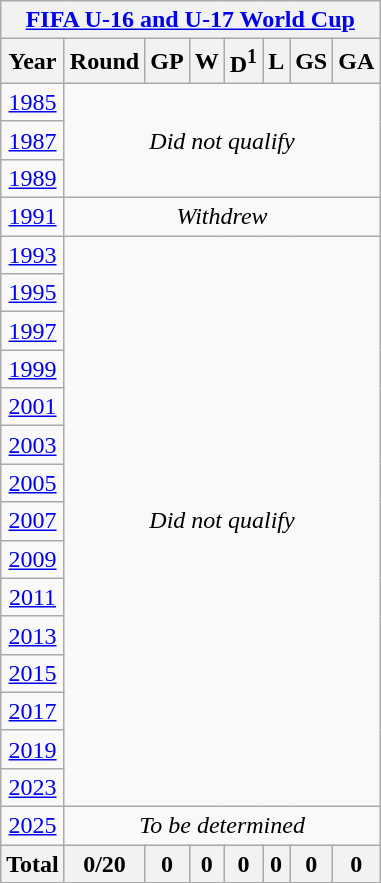<table class="wikitable" style="text-align: center;">
<tr>
<th colspan=8><a href='#'>FIFA U-16 and U-17 World Cup</a></th>
</tr>
<tr>
<th>Year</th>
<th>Round</th>
<th>GP</th>
<th>W</th>
<th>D<sup>1</sup></th>
<th>L</th>
<th>GS</th>
<th>GA</th>
</tr>
<tr>
<td> <a href='#'>1985</a></td>
<td colspan=7 rowspan=3><em>Did not qualify</em></td>
</tr>
<tr>
<td> <a href='#'>1987</a></td>
</tr>
<tr>
<td> <a href='#'>1989</a></td>
</tr>
<tr>
<td> <a href='#'>1991</a></td>
<td colspan=7><em>Withdrew</em></td>
</tr>
<tr>
<td> <a href='#'>1993</a></td>
<td colspan=7 rowspan=15><em>Did not qualify</em></td>
</tr>
<tr>
<td> <a href='#'>1995</a></td>
</tr>
<tr>
<td> <a href='#'>1997</a></td>
</tr>
<tr>
<td> <a href='#'>1999</a></td>
</tr>
<tr>
<td> <a href='#'>2001</a></td>
</tr>
<tr>
<td> <a href='#'>2003</a></td>
</tr>
<tr>
<td> <a href='#'>2005</a></td>
</tr>
<tr>
<td> <a href='#'>2007</a></td>
</tr>
<tr>
<td> <a href='#'>2009</a></td>
</tr>
<tr>
<td> <a href='#'>2011</a></td>
</tr>
<tr>
<td> <a href='#'>2013</a></td>
</tr>
<tr>
<td> <a href='#'>2015</a></td>
</tr>
<tr>
<td> <a href='#'>2017</a></td>
</tr>
<tr>
<td> <a href='#'>2019</a></td>
</tr>
<tr>
<td> <a href='#'>2023</a></td>
</tr>
<tr>
<td> <a href='#'>2025</a></td>
<td colspan=7><em>To be determined</em></td>
</tr>
<tr>
<th>Total</th>
<th>0/20</th>
<th>0</th>
<th>0</th>
<th>0</th>
<th>0</th>
<th>0</th>
<th>0</th>
</tr>
</table>
